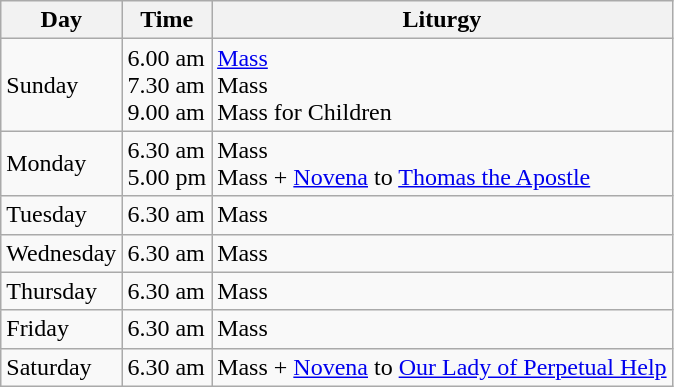<table class="wikitable">
<tr>
<th>Day</th>
<th>Time</th>
<th>Liturgy</th>
</tr>
<tr>
<td>Sunday</td>
<td>6.00 am<br>7.30 am<br>9.00 am</td>
<td><a href='#'>Mass</a><br>Mass<br>Mass for Children</td>
</tr>
<tr>
<td>Monday</td>
<td>6.30 am<br>5.00 pm</td>
<td>Mass<br>Mass + <a href='#'>Novena</a> to <a href='#'>Thomas the Apostle</a></td>
</tr>
<tr>
<td>Tuesday</td>
<td>6.30 am</td>
<td>Mass</td>
</tr>
<tr>
<td>Wednesday</td>
<td>6.30 am</td>
<td>Mass</td>
</tr>
<tr>
<td>Thursday</td>
<td>6.30 am</td>
<td>Mass</td>
</tr>
<tr>
<td>Friday</td>
<td>6.30 am</td>
<td>Mass</td>
</tr>
<tr>
<td>Saturday</td>
<td>6.30 am</td>
<td>Mass + <a href='#'>Novena</a> to <a href='#'>Our Lady of Perpetual Help</a></td>
</tr>
</table>
